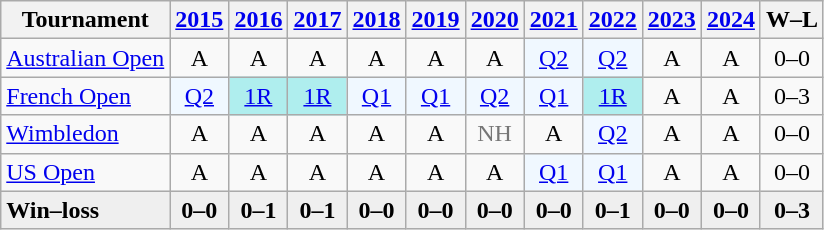<table class="wikitable" style=text-align:center>
<tr>
<th>Tournament</th>
<th><a href='#'>2015</a></th>
<th><a href='#'>2016</a></th>
<th><a href='#'>2017</a></th>
<th><a href='#'>2018</a></th>
<th><a href='#'>2019</a></th>
<th><a href='#'>2020</a></th>
<th><a href='#'>2021</a></th>
<th><a href='#'>2022</a></th>
<th><a href='#'>2023</a></th>
<th><a href='#'>2024</a></th>
<th>W–L</th>
</tr>
<tr>
<td align=left><a href='#'>Australian Open</a></td>
<td>A</td>
<td>A</td>
<td>A</td>
<td>A</td>
<td>A</td>
<td>A</td>
<td bgcolor="f0f8ff"><a href='#'>Q2</a></td>
<td bgcolor="f0f8ff"><a href='#'>Q2</a></td>
<td>A</td>
<td>A</td>
<td>0–0</td>
</tr>
<tr>
<td align=left><a href='#'>French Open</a></td>
<td bgcolor="f0f8ff"><a href='#'>Q2</a></td>
<td bgcolor="afeeee"><a href='#'>1R</a></td>
<td bgcolor="afeeee"><a href='#'>1R</a></td>
<td bgcolor="f0f8ff"><a href='#'>Q1</a></td>
<td bgcolor="f0f8ff"><a href='#'>Q1</a></td>
<td bgcolor="f0f8ff"><a href='#'>Q2</a></td>
<td bgcolor="f0f8ff"><a href='#'>Q1</a></td>
<td bgcolor=afeeee><a href='#'>1R</a></td>
<td>A</td>
<td>A</td>
<td>0–3</td>
</tr>
<tr>
<td align=left><a href='#'>Wimbledon</a></td>
<td>A</td>
<td>A</td>
<td>A</td>
<td>A</td>
<td>A</td>
<td style=color:#767676>NH</td>
<td>A</td>
<td bgcolor=f0f8ff><a href='#'>Q2</a></td>
<td>A</td>
<td>A</td>
<td>0–0</td>
</tr>
<tr>
<td align=left><a href='#'>US Open</a></td>
<td>A</td>
<td>A</td>
<td>A</td>
<td>A</td>
<td>A</td>
<td>A</td>
<td bgcolor="f0f8ff"><a href='#'>Q1</a></td>
<td bgcolor=f0f8ff><a href='#'>Q1</a></td>
<td>A</td>
<td>A</td>
<td>0–0</td>
</tr>
<tr style=background:#efefef;font-weight:bold>
<td align=left>Win–loss</td>
<td>0–0</td>
<td>0–1</td>
<td>0–1</td>
<td>0–0</td>
<td>0–0</td>
<td>0–0</td>
<td>0–0</td>
<td>0–1</td>
<td>0–0</td>
<td>0–0</td>
<td>0–3</td>
</tr>
</table>
